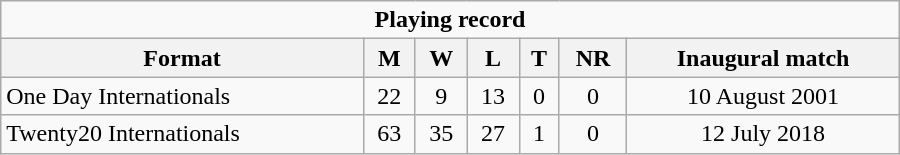<table class="wikitable" style="text-align: center; width: 600px;">
<tr>
<td colspan=7 align="center"><strong>Playing record</strong></td>
</tr>
<tr>
<th>Format</th>
<th>M</th>
<th>W</th>
<th>L</th>
<th>T</th>
<th>NR</th>
<th>Inaugural match</th>
</tr>
<tr>
<td align="left">One Day Internationals</td>
<td>22</td>
<td>9</td>
<td>13</td>
<td>0</td>
<td>0</td>
<td>10 August 2001</td>
</tr>
<tr>
<td align="left">Twenty20 Internationals</td>
<td>63</td>
<td>35</td>
<td>27</td>
<td>1</td>
<td>0</td>
<td>12 July 2018</td>
</tr>
</table>
